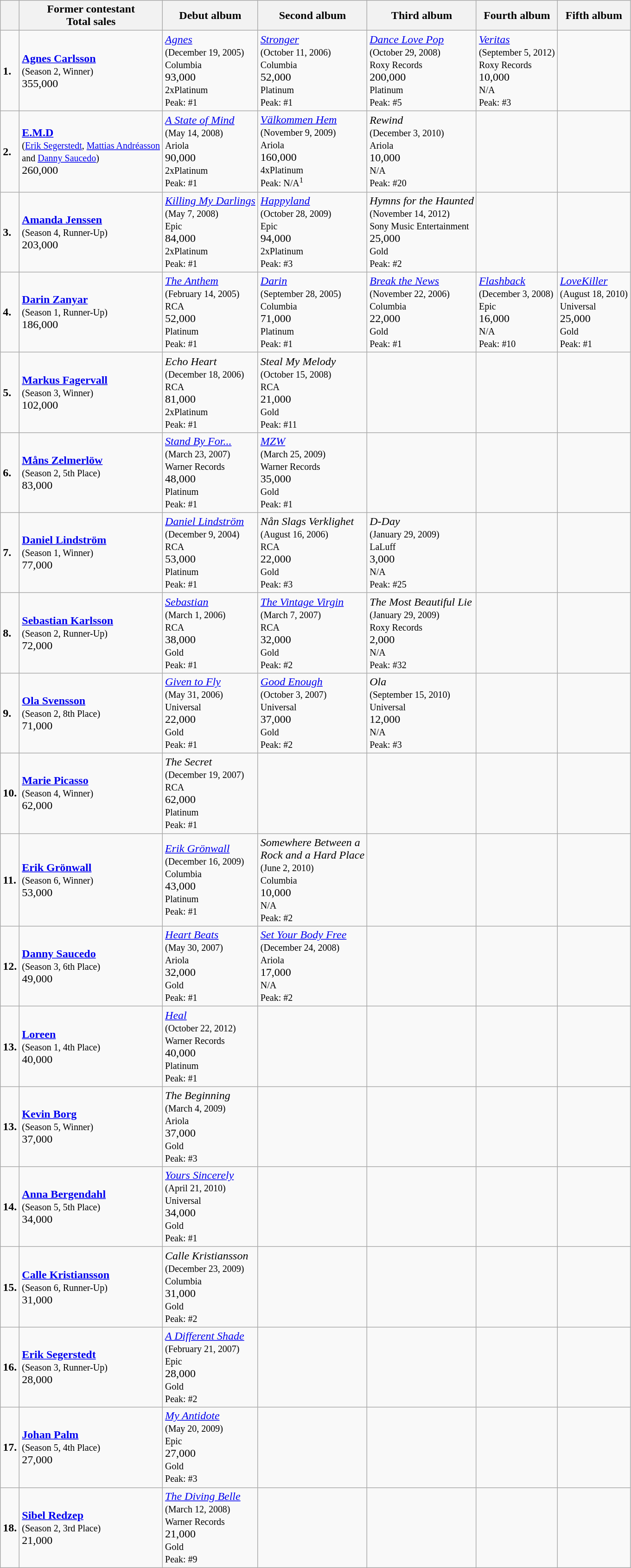<table class="wikitable">
<tr>
<th></th>
<th>Former contestant<br>Total sales</th>
<th>Debut album</th>
<th>Second album</th>
<th>Third album</th>
<th>Fourth album</th>
<th>Fifth album</th>
</tr>
<tr>
<td><strong>1.</strong></td>
<td><strong><a href='#'>Agnes Carlsson</a></strong> <br><small>(Season 2, Winner)</small> <br>355,000</td>
<td><em><a href='#'>Agnes</a></em> <br><small>(December 19, 2005) <br>Columbia</small> <br>93,000<br><small>2xPlatinum<br>Peak: #1</small></td>
<td><em><a href='#'>Stronger</a></em> <small><br>(October 11, 2006) <br>Columbia</small> <br>52,000<br><small>Platinum<br>Peak: #1</small></td>
<td><em><a href='#'>Dance Love Pop</a></em> <small><br>(October 29, 2008) <br>Roxy Records</small> <br>200,000<br><small>Platinum<br>Peak: #5</small></td>
<td><em><a href='#'>Veritas</a></em> <small><br>(September 5, 2012) <br>Roxy Records</small> <br>10,000<br><small>N/A<br>Peak: #3</small></td>
<td></td>
</tr>
<tr>
<td><strong>2.</strong></td>
<td><strong><a href='#'>E.M.D</a></strong> <br><small>(<a href='#'>Erik Segerstedt</a>, <a href='#'>Mattias Andréasson</a><br>and <a href='#'>Danny Saucedo</a>)</small> <br>260,000</td>
<td><em><a href='#'>A State of Mind</a></em> <br><small>(May 14, 2008) <br>Ariola</small> <br>90,000<br><small>2xPlatinum<br>Peak: #1</small></td>
<td><em><a href='#'>Välkommen Hem</a></em> <br><small>(November 9, 2009) <br>Ariola</small><br>160,000<br><small>4xPlatinum<br> Peak: N/A<sup>1</sup></small></td>
<td><em>Rewind</em> <br><small>(December 3, 2010) <br>Ariola</small><br>10,000<br><small>N/A<br> Peak: #20</small></td>
<td></td>
<td></td>
</tr>
<tr>
<td><strong>3.</strong></td>
<td><strong><a href='#'>Amanda Jenssen</a></strong> <br><small>(Season 4, Runner-Up)</small> <br>203,000</td>
<td><em><a href='#'>Killing My Darlings</a></em> <br><small>(May 7, 2008) <br>Epic</small> <br>84,000<br><small>2xPlatinum<br>Peak: #1</small></td>
<td><em><a href='#'>Happyland</a></em> <br><small>(October 28, 2009) <br>Epic</small> <br>94,000<br><small>2xPlatinum<br>Peak: #3</small></td>
<td><em>Hymns for the Haunted</em> <br><small>(November 14, 2012) <br>Sony Music Entertainment</small> <br>25,000<br><small>Gold<br>Peak: #2</small></td>
<td></td>
<td></td>
</tr>
<tr>
<td><strong>4.</strong></td>
<td><strong><a href='#'>Darin Zanyar</a></strong> <br><small>(Season 1, Runner-Up)</small><br>186,000</td>
<td><em><a href='#'>The Anthem</a></em> <small><br>(February 14, 2005) <br>RCA</small> <br>52,000<br><small>Platinum<br>Peak: #1</small></td>
<td><em><a href='#'>Darin</a></em> <small><br>(September 28, 2005) <br>Columbia</small> <br>71,000<br><small>Platinum<br>Peak: #1</small></td>
<td><em><a href='#'>Break the News</a></em> <small><br>(November 22, 2006) <br>Columbia</small> <br>22,000<br><small>Gold<br>Peak: #1</small></td>
<td><em><a href='#'>Flashback</a></em> <small><br>(December 3, 2008) <br>Epic</small> <br>16,000<br><small>N/A<br>Peak: #10</small></td>
<td><em><a href='#'>LoveKiller</a></em> <small><br>(August 18, 2010) <br>Universal</small> <br>25,000<br><small>Gold<br>Peak: #1</small></td>
</tr>
<tr>
<td><strong>5.</strong></td>
<td><strong><a href='#'>Markus Fagervall</a></strong> <br><small>(Season 3, Winner)</small> <br>102,000</td>
<td><em>Echo Heart</em> <br><small>(December 18, 2006) <br>RCA</small> <br>81,000 <br><small>2xPlatinum<br>Peak: #1</small></td>
<td><em>Steal My Melody</em> <br><small>(October 15, 2008) <br>RCA</small> <br>21,000 <br><small>Gold<br>Peak: #11</small></td>
<td></td>
<td></td>
<td></td>
</tr>
<tr>
<td><strong>6.</strong></td>
<td><strong><a href='#'>Måns Zelmerlöw</a></strong> <br><small>(Season 2, 5th Place)</small> <br>83,000</td>
<td><em><a href='#'>Stand By For...</a></em> <br><small>(March 23, 2007) <br>Warner Records</small> <br>48,000<br><small>Platinum<br>Peak: #1</small></td>
<td><em><a href='#'>MZW</a></em> <br><small>(March 25, 2009) <br>Warner Records</small> <br>35,000<br><small>Gold<br>Peak: #1</small></td>
<td></td>
<td></td>
<td></td>
</tr>
<tr>
<td><strong>7.</strong></td>
<td><strong><a href='#'>Daniel Lindström</a></strong> <br><small>(Season 1, Winner)</small> <br>77,000</td>
<td><em><a href='#'>Daniel Lindström</a></em> <br><small>(December 9, 2004) <br>RCA</small> <br>53,000<br><small>Platinum<br>Peak: #1</small></td>
<td><em>Nån Slags Verklighet</em> <br><small>(August 16, 2006) <br>RCA</small> <br>22,000<br><small>Gold<br>Peak: #3</small></td>
<td><em>D-Day</em> <br><small>(January 29, 2009) <br>LaLuff</small> <br>3,000<br><small>N/A<br>Peak: #25</small></td>
<td></td>
<td></td>
</tr>
<tr>
<td><strong>8.</strong></td>
<td><strong><a href='#'>Sebastian Karlsson</a></strong> <br><small>(Season 2, Runner-Up)</small> <br>72,000</td>
<td><em><a href='#'>Sebastian</a></em> <br><small>(March 1, 2006) <br>RCA</small> <br>38,000<br><small>Gold<br>Peak: #1</small></td>
<td><em><a href='#'>The Vintage Virgin</a></em> <br><small>(March 7, 2007) <br>RCA</small> <br>32,000<br><small>Gold<br>Peak: #2</small></td>
<td><em>The Most Beautiful Lie</em> <br><small>(January 29, 2009) <br>Roxy Records</small> <br>2,000<br><small>N/A<br>Peak: #32</small></td>
<td></td>
<td></td>
</tr>
<tr>
<td><strong>9.</strong></td>
<td><strong><a href='#'>Ola Svensson</a></strong> <br><small>(Season 2, 8th Place)</small> <br>71,000</td>
<td><em><a href='#'>Given to Fly</a></em> <br><small>(May 31, 2006) <br>Universal</small> <br>22,000<br><small>Gold<br>Peak: #1</small></td>
<td><em><a href='#'>Good Enough</a></em> <br><small>(October 3, 2007) <br>Universal</small> <br>37,000<br><small>Gold<br>Peak: #2</small></td>
<td><em>Ola</em> <br><small>(September 15, 2010) <br>Universal</small> <br>12,000<br><small>N/A<br>Peak: #3</small></td>
<td></td>
<td></td>
</tr>
<tr>
<td><strong>10.</strong></td>
<td><strong><a href='#'>Marie Picasso</a></strong> <br><small>(Season 4, Winner)</small> <br>62,000</td>
<td><em>The Secret</em> <br><small>(December 19, 2007) <br>RCA</small> <br>62,000 <br><small>Platinum<br>Peak: #1</small></td>
<td></td>
<td></td>
<td></td>
<td></td>
</tr>
<tr>
<td><strong>11.</strong></td>
<td><strong><a href='#'>Erik Grönwall</a></strong> <br><small>(Season 6, Winner)</small> <br>53,000</td>
<td><em><a href='#'>Erik Grönwall</a></em> <br><small>(December 16, 2009) <br>Columbia</small> <br>43,000<br><small>Platinum<br>Peak: #1</small></td>
<td><em>Somewhere Between a<br>Rock and a Hard Place</em><br><small>(June 2, 2010) <br>Columbia</small> <br>10,000<br><small>N/A<br>Peak: #2</small></td>
<td></td>
<td></td>
<td></td>
</tr>
<tr>
<td><strong>12.</strong></td>
<td><strong><a href='#'>Danny Saucedo</a></strong> <br><small>(Season 3, 6th Place)</small> <br>49,000</td>
<td><em><a href='#'>Heart Beats</a></em> <br><small>(May 30, 2007) <br>Ariola</small> <br>32,000<br><small>Gold<br>Peak: #1</small></td>
<td><em><a href='#'>Set Your Body Free</a></em> <br><small>(December 24, 2008) <br>Ariola</small> <br>17,000<br><small>N/A<br>Peak: #2</small></td>
<td></td>
<td></td>
<td></td>
</tr>
<tr>
<td><strong>13.</strong></td>
<td><strong><a href='#'>Loreen</a></strong> <br><small>(Season 1, 4th Place)</small> <br>40,000</td>
<td><em><a href='#'>Heal</a></em> <br><small>(October 22, 2012) <br>Warner Records</small> <br>40,000<br><small>Platinum<br>Peak: #1</small></td>
<td></td>
<td></td>
<td></td>
<td></td>
</tr>
<tr>
<td><strong>13.</strong></td>
<td><strong><a href='#'>Kevin Borg</a></strong> <br><small>(Season 5, Winner)</small> <br>37,000</td>
<td><em>The Beginning</em> <br><small>(March 4, 2009) <br>Ariola</small> <br>37,000<br><small>Gold<br>Peak: #3</small></td>
<td></td>
<td></td>
<td></td>
<td></td>
</tr>
<tr>
<td><strong>14.</strong></td>
<td><strong><a href='#'>Anna Bergendahl</a></strong> <br><small>(Season 5, 5th Place)</small> <br>34,000</td>
<td><em><a href='#'>Yours Sincerely</a></em><br><small>(April 21, 2010) <br>Universal</small> <br>34,000<br><small>Gold<br>Peak: #1</small></td>
<td></td>
<td></td>
<td></td>
<td></td>
</tr>
<tr>
<td><strong>15.</strong></td>
<td><strong><a href='#'>Calle Kristiansson</a></strong> <br><small>(Season 6, Runner-Up)</small> <br>31,000</td>
<td><em>Calle Kristiansson</em> <br><small>(December 23, 2009) <br>Columbia</small> <br>31,000<br><small>Gold<br>Peak: #2</small></td>
<td></td>
<td></td>
<td></td>
<td></td>
</tr>
<tr>
<td><strong>16.</strong></td>
<td><strong><a href='#'>Erik Segerstedt</a></strong> <br><small>(Season 3, Runner-Up)</small> <br>28,000</td>
<td><em><a href='#'>A Different Shade</a></em> <br><small>(February 21, 2007) <br>Epic</small> <br>28,000<br><small>Gold<br>Peak: #2</small></td>
<td></td>
<td></td>
<td></td>
<td></td>
</tr>
<tr>
<td><strong>17.</strong></td>
<td><strong><a href='#'>Johan Palm</a></strong> <br><small>(Season 5, 4th Place)</small> <br>27,000</td>
<td><em><a href='#'>My Antidote</a></em> <br><small>(May 20, 2009) <br>Epic</small> <br>27,000<br><small>Gold<br>Peak: #3</small></td>
<td></td>
<td></td>
<td></td>
<td></td>
</tr>
<tr>
<td><strong>18.</strong></td>
<td><strong><a href='#'>Sibel Redzep</a></strong> <br><small>(Season 2, 3rd Place)</small> <br>21,000</td>
<td><em><a href='#'>The Diving Belle</a></em> <br><small>(March 12, 2008) <br>Warner Records</small> <br>21,000<br><small>Gold<br>Peak: #9</small></td>
<td></td>
<td></td>
<td></td>
<td></td>
</tr>
</table>
